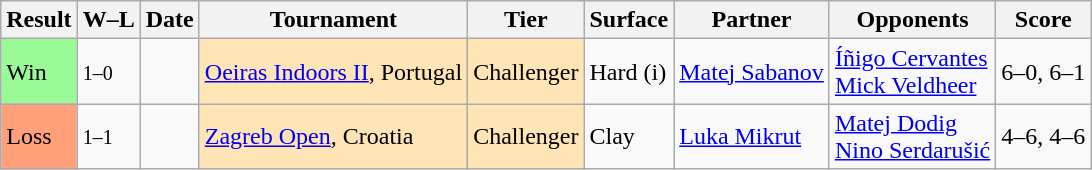<table class="sortable wikitable">
<tr>
<th>Result</th>
<th class="unsortable">W–L</th>
<th>Date</th>
<th>Tournament</th>
<th>Tier</th>
<th>Surface</th>
<th>Partner</th>
<th>Opponents</th>
<th class="unsortable">Score</th>
</tr>
<tr>
<td bgcolor=98fb98>Win</td>
<td><small>1–0</small></td>
<td><a href='#'></a></td>
<td style="background:moccasin;"><a href='#'>Oeiras Indoors II</a>, Portugal</td>
<td style="background:moccasin;">Challenger</td>
<td>Hard (i)</td>
<td> <a href='#'>Matej Sabanov</a></td>
<td> <a href='#'>Íñigo Cervantes</a><br> <a href='#'>Mick Veldheer</a></td>
<td>6–0, 6–1</td>
</tr>
<tr>
<td bgcolor=ffa07a>Loss</td>
<td><small>1–1</small></td>
<td><a href='#'></a></td>
<td style="background:moccasin;"><a href='#'>Zagreb Open</a>, Croatia</td>
<td style="background:moccasin;">Challenger</td>
<td>Clay</td>
<td> <a href='#'>Luka Mikrut</a></td>
<td> <a href='#'>Matej Dodig</a><br> <a href='#'>Nino Serdarušić</a></td>
<td>4–6, 4–6</td>
</tr>
</table>
